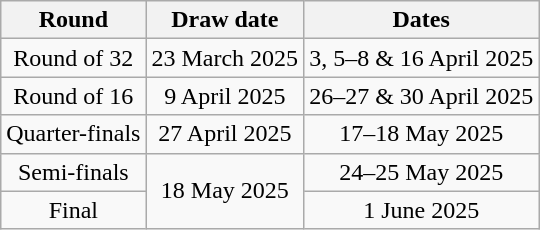<table class="wikitable" style="text-align:center">
<tr>
<th>Round</th>
<th>Draw date</th>
<th>Dates</th>
</tr>
<tr>
<td>Round of 32</td>
<td>23 March 2025</td>
<td>3, 5–8 & 16 April 2025</td>
</tr>
<tr>
<td>Round of 16</td>
<td>9 April 2025</td>
<td>26–27 & 30 April 2025</td>
</tr>
<tr>
<td>Quarter-finals</td>
<td>27 April 2025</td>
<td>17–18 May 2025</td>
</tr>
<tr>
<td>Semi-finals</td>
<td rowspan=2>18 May 2025</td>
<td>24–25 May 2025</td>
</tr>
<tr>
<td>Final</td>
<td>1 June 2025</td>
</tr>
</table>
